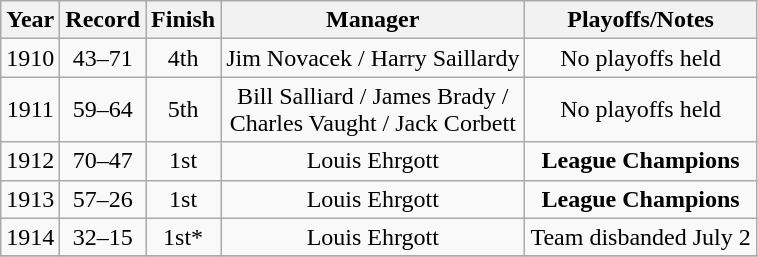<table class="wikitable" style="text-align:center">
<tr>
<th>Year</th>
<th>Record</th>
<th>Finish</th>
<th>Manager</th>
<th>Playoffs/Notes</th>
</tr>
<tr align=center>
<td>1910</td>
<td>43–71</td>
<td>4th</td>
<td>Jim Novacek / Harry Saillardy</td>
<td>No playoffs held</td>
</tr>
<tr align=center>
<td>1911</td>
<td>59–64</td>
<td>5th</td>
<td>Bill Salliard / James Brady /<br>Charles Vaught / Jack Corbett</td>
<td>No playoffs held</td>
</tr>
<tr align=center>
<td>1912</td>
<td>70–47</td>
<td>1st</td>
<td>Louis Ehrgott</td>
<td><strong>League Champions</strong></td>
</tr>
<tr align=center>
<td>1913</td>
<td>57–26</td>
<td>1st</td>
<td>Louis Ehrgott</td>
<td><strong>League Champions</strong></td>
</tr>
<tr align=center>
<td>1914</td>
<td>32–15</td>
<td>1st*</td>
<td>Louis Ehrgott</td>
<td>Team disbanded July 2</td>
</tr>
<tr align=center>
</tr>
</table>
